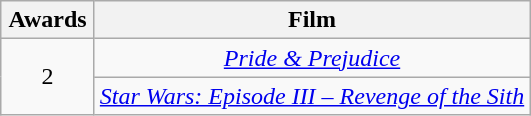<table class="wikitable" style="text-align: center">
<tr>
<th scope="col" width="55">Awards</th>
<th scope="col">Film</th>
</tr>
<tr>
<td rowspan=2>2</td>
<td><em><a href='#'>Pride & Prejudice</a></em></td>
</tr>
<tr>
<td><em><a href='#'>Star Wars: Episode III – Revenge of the Sith</a></em></td>
</tr>
</table>
